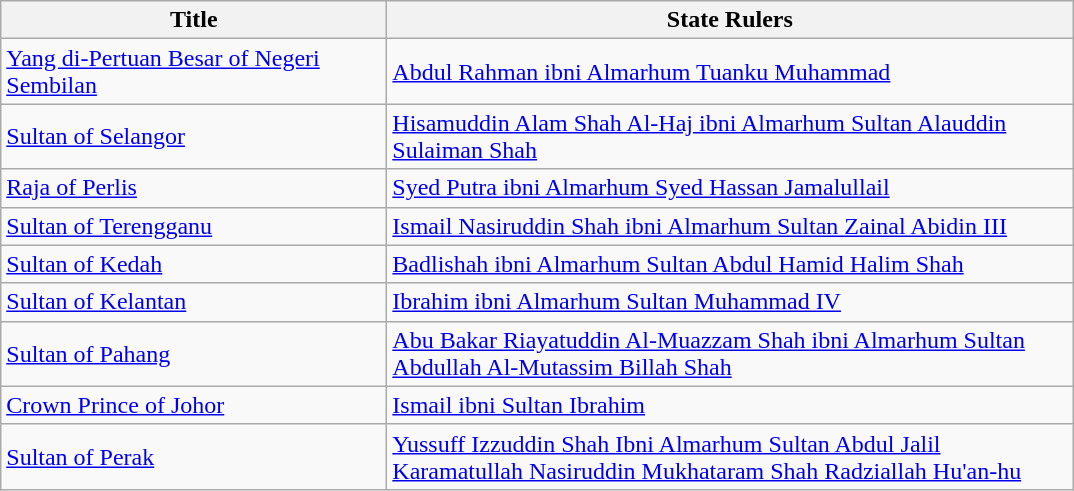<table class="wikitable">
<tr>
<th width=250>Title</th>
<th width=450>State Rulers</th>
</tr>
<tr>
<td> <a href='#'>Yang di-Pertuan Besar of Negeri Sembilan</a></td>
<td> <a href='#'>Abdul Rahman ibni Almarhum Tuanku Muhammad</a></td>
</tr>
<tr>
<td> <a href='#'>Sultan of Selangor</a></td>
<td> <a href='#'>Hisamuddin Alam Shah Al-Haj ibni Almarhum Sultan Alauddin Sulaiman Shah</a></td>
</tr>
<tr>
<td> <a href='#'>Raja of Perlis</a></td>
<td> <a href='#'>Syed Putra ibni Almarhum Syed Hassan Jamalullail</a></td>
</tr>
<tr>
<td> <a href='#'>Sultan of Terengganu</a></td>
<td> <a href='#'>Ismail Nasiruddin Shah ibni Almarhum Sultan Zainal Abidin III</a></td>
</tr>
<tr>
<td> <a href='#'>Sultan of Kedah</a></td>
<td> <a href='#'>Badlishah ibni Almarhum Sultan Abdul Hamid Halim Shah</a></td>
</tr>
<tr>
<td> <a href='#'>Sultan of Kelantan</a></td>
<td> <a href='#'>Ibrahim ibni Almarhum Sultan Muhammad IV</a></td>
</tr>
<tr>
<td> <a href='#'>Sultan of Pahang</a></td>
<td> <a href='#'>Abu Bakar Riayatuddin Al-Muazzam Shah ibni Almarhum Sultan Abdullah Al-Mutassim Billah Shah</a></td>
</tr>
<tr>
<td> <a href='#'>Crown Prince of Johor</a></td>
<td> <a href='#'>Ismail ibni Sultan Ibrahim</a></td>
</tr>
<tr>
<td> <a href='#'>Sultan of Perak</a></td>
<td> <a href='#'>Yussuff Izzuddin Shah Ibni Almarhum Sultan Abdul Jalil Karamatullah Nasiruddin Mukhataram Shah Radziallah Hu'an-hu</a></td>
</tr>
</table>
